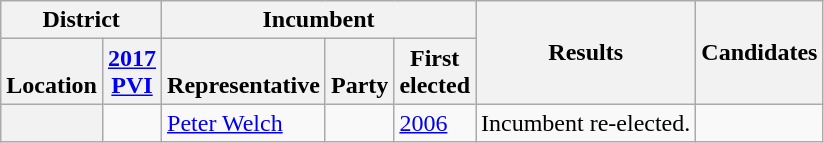<table class="wikitable">
<tr>
<th colspan=2>District</th>
<th colspan=3>Incumbent</th>
<th rowspan=2>Results</th>
<th rowspan=2>Candidates</th>
</tr>
<tr valign=bottom>
<th>Location</th>
<th><a href='#'>2017<br>PVI</a></th>
<th>Representative</th>
<th>Party</th>
<th>First<br>elected</th>
</tr>
<tr>
<th></th>
<td></td>
<td><a href='#'>Peter Welch</a></td>
<td></td>
<td><a href='#'>2006</a></td>
<td>Incumbent re-elected.</td>
<td nowrap></td>
</tr>
</table>
